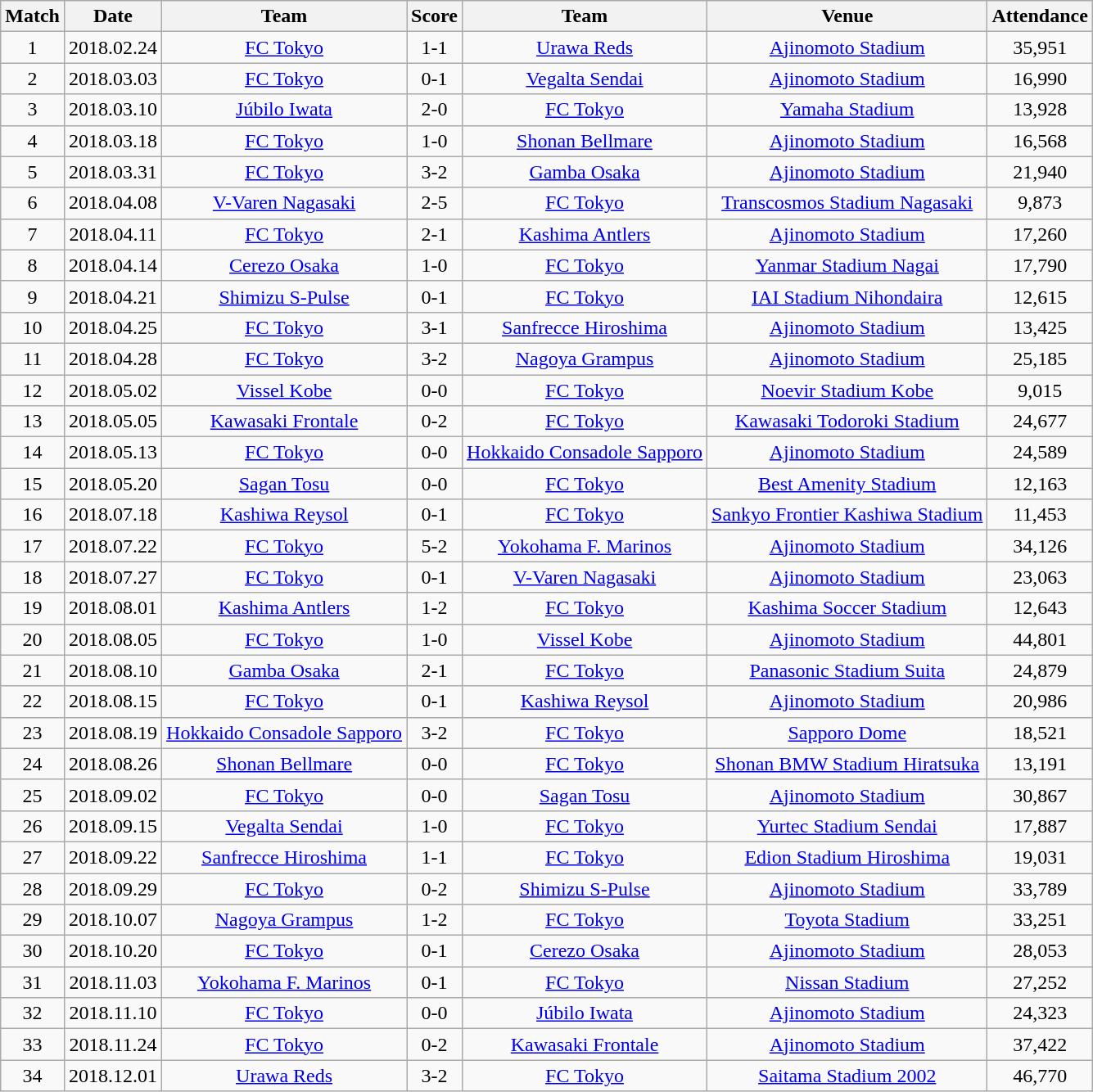<table class="wikitable" style="text-align:center;">
<tr>
<th>Match</th>
<th>Date</th>
<th>Team</th>
<th>Score</th>
<th>Team</th>
<th>Venue</th>
<th>Attendance</th>
</tr>
<tr>
<td>1</td>
<td>2018.02.24</td>
<td><a href='#'>FC Tokyo</a></td>
<td>1-1</td>
<td><a href='#'>Urawa Reds</a></td>
<td><a href='#'>Ajinomoto Stadium</a></td>
<td>35,951</td>
</tr>
<tr>
<td>2</td>
<td>2018.03.03</td>
<td><a href='#'>FC Tokyo</a></td>
<td>0-1</td>
<td><a href='#'>Vegalta Sendai</a></td>
<td><a href='#'>Ajinomoto Stadium</a></td>
<td>16,990</td>
</tr>
<tr>
<td>3</td>
<td>2018.03.10</td>
<td><a href='#'>Júbilo Iwata</a></td>
<td>2-0</td>
<td><a href='#'>FC Tokyo</a></td>
<td><a href='#'>Yamaha Stadium</a></td>
<td>13,928</td>
</tr>
<tr>
<td>4</td>
<td>2018.03.18</td>
<td><a href='#'>FC Tokyo</a></td>
<td>1-0</td>
<td><a href='#'>Shonan Bellmare</a></td>
<td><a href='#'>Ajinomoto Stadium</a></td>
<td>16,568</td>
</tr>
<tr>
<td>5</td>
<td>2018.03.31</td>
<td><a href='#'>FC Tokyo</a></td>
<td>3-2</td>
<td><a href='#'>Gamba Osaka</a></td>
<td><a href='#'>Ajinomoto Stadium</a></td>
<td>21,940</td>
</tr>
<tr>
<td>6</td>
<td>2018.04.08</td>
<td><a href='#'>V-Varen Nagasaki</a></td>
<td>2-5</td>
<td><a href='#'>FC Tokyo</a></td>
<td><a href='#'>Transcosmos Stadium Nagasaki</a></td>
<td>9,873</td>
</tr>
<tr>
<td>7</td>
<td>2018.04.11</td>
<td><a href='#'>FC Tokyo</a></td>
<td>2-1</td>
<td><a href='#'>Kashima Antlers</a></td>
<td><a href='#'>Ajinomoto Stadium</a></td>
<td>17,260</td>
</tr>
<tr>
<td>8</td>
<td>2018.04.14</td>
<td><a href='#'>Cerezo Osaka</a></td>
<td>1-0</td>
<td><a href='#'>FC Tokyo</a></td>
<td><a href='#'>Yanmar Stadium Nagai</a></td>
<td>17,790</td>
</tr>
<tr>
<td>9</td>
<td>2018.04.21</td>
<td><a href='#'>Shimizu S-Pulse</a></td>
<td>0-1</td>
<td><a href='#'>FC Tokyo</a></td>
<td><a href='#'>IAI Stadium Nihondaira</a></td>
<td>12,615</td>
</tr>
<tr>
<td>10</td>
<td>2018.04.25</td>
<td><a href='#'>FC Tokyo</a></td>
<td>3-1</td>
<td><a href='#'>Sanfrecce Hiroshima</a></td>
<td><a href='#'>Ajinomoto Stadium</a></td>
<td>13,425</td>
</tr>
<tr>
<td>11</td>
<td>2018.04.28</td>
<td><a href='#'>FC Tokyo</a></td>
<td>3-2</td>
<td><a href='#'>Nagoya Grampus</a></td>
<td><a href='#'>Ajinomoto Stadium</a></td>
<td>25,185</td>
</tr>
<tr>
<td>12</td>
<td>2018.05.02</td>
<td><a href='#'>Vissel Kobe</a></td>
<td>0-0</td>
<td><a href='#'>FC Tokyo</a></td>
<td><a href='#'>Noevir Stadium Kobe</a></td>
<td>9,015</td>
</tr>
<tr>
<td>13</td>
<td>2018.05.05</td>
<td><a href='#'>Kawasaki Frontale</a></td>
<td>0-2</td>
<td><a href='#'>FC Tokyo</a></td>
<td><a href='#'>Kawasaki Todoroki Stadium</a></td>
<td>24,677</td>
</tr>
<tr>
<td>14</td>
<td>2018.05.13</td>
<td><a href='#'>FC Tokyo</a></td>
<td>0-0</td>
<td><a href='#'>Hokkaido Consadole Sapporo</a></td>
<td><a href='#'>Ajinomoto Stadium</a></td>
<td>24,589</td>
</tr>
<tr>
<td>15</td>
<td>2018.05.20</td>
<td><a href='#'>Sagan Tosu</a></td>
<td>0-0</td>
<td><a href='#'>FC Tokyo</a></td>
<td><a href='#'>Best Amenity Stadium</a></td>
<td>12,163</td>
</tr>
<tr>
<td>16</td>
<td>2018.07.18</td>
<td><a href='#'>Kashiwa Reysol</a></td>
<td>0-1</td>
<td><a href='#'>FC Tokyo</a></td>
<td><a href='#'>Sankyo Frontier Kashiwa Stadium</a></td>
<td>11,453</td>
</tr>
<tr>
<td>17</td>
<td>2018.07.22</td>
<td><a href='#'>FC Tokyo</a></td>
<td>5-2</td>
<td><a href='#'>Yokohama F. Marinos</a></td>
<td><a href='#'>Ajinomoto Stadium</a></td>
<td>34,126</td>
</tr>
<tr>
<td>18</td>
<td>2018.07.27</td>
<td><a href='#'>FC Tokyo</a></td>
<td>0-1</td>
<td><a href='#'>V-Varen Nagasaki</a></td>
<td><a href='#'>Ajinomoto Stadium</a></td>
<td>23,063</td>
</tr>
<tr>
<td>19</td>
<td>2018.08.01</td>
<td><a href='#'>Kashima Antlers</a></td>
<td>1-2</td>
<td><a href='#'>FC Tokyo</a></td>
<td><a href='#'>Kashima Soccer Stadium</a></td>
<td>12,643</td>
</tr>
<tr>
<td>20</td>
<td>2018.08.05</td>
<td><a href='#'>FC Tokyo</a></td>
<td>1-0</td>
<td><a href='#'>Vissel Kobe</a></td>
<td><a href='#'>Ajinomoto Stadium</a></td>
<td>44,801</td>
</tr>
<tr>
<td>21</td>
<td>2018.08.10</td>
<td><a href='#'>Gamba Osaka</a></td>
<td>2-1</td>
<td><a href='#'>FC Tokyo</a></td>
<td><a href='#'>Panasonic Stadium Suita</a></td>
<td>24,879</td>
</tr>
<tr>
<td>22</td>
<td>2018.08.15</td>
<td><a href='#'>FC Tokyo</a></td>
<td>0-1</td>
<td><a href='#'>Kashiwa Reysol</a></td>
<td><a href='#'>Ajinomoto Stadium</a></td>
<td>20,986</td>
</tr>
<tr>
<td>23</td>
<td>2018.08.19</td>
<td><a href='#'>Hokkaido Consadole Sapporo</a></td>
<td>3-2</td>
<td><a href='#'>FC Tokyo</a></td>
<td><a href='#'>Sapporo Dome</a></td>
<td>18,521</td>
</tr>
<tr>
<td>24</td>
<td>2018.08.26</td>
<td><a href='#'>Shonan Bellmare</a></td>
<td>0-0</td>
<td><a href='#'>FC Tokyo</a></td>
<td><a href='#'>Shonan BMW Stadium Hiratsuka</a></td>
<td>13,191</td>
</tr>
<tr>
<td>25</td>
<td>2018.09.02</td>
<td><a href='#'>FC Tokyo</a></td>
<td>0-0</td>
<td><a href='#'>Sagan Tosu</a></td>
<td><a href='#'>Ajinomoto Stadium</a></td>
<td>30,867</td>
</tr>
<tr>
<td>26</td>
<td>2018.09.15</td>
<td><a href='#'>Vegalta Sendai</a></td>
<td>1-0</td>
<td><a href='#'>FC Tokyo</a></td>
<td><a href='#'>Yurtec Stadium Sendai</a></td>
<td>17,887</td>
</tr>
<tr>
<td>27</td>
<td>2018.09.22</td>
<td><a href='#'>Sanfrecce Hiroshima</a></td>
<td>1-1</td>
<td><a href='#'>FC Tokyo</a></td>
<td><a href='#'>Edion Stadium Hiroshima</a></td>
<td>19,031</td>
</tr>
<tr>
<td>28</td>
<td>2018.09.29</td>
<td><a href='#'>FC Tokyo</a></td>
<td>0-2</td>
<td><a href='#'>Shimizu S-Pulse</a></td>
<td><a href='#'>Ajinomoto Stadium</a></td>
<td>33,789</td>
</tr>
<tr>
<td>29</td>
<td>2018.10.07</td>
<td><a href='#'>Nagoya Grampus</a></td>
<td>1-2</td>
<td><a href='#'>FC Tokyo</a></td>
<td><a href='#'>Toyota Stadium</a></td>
<td>33,251</td>
</tr>
<tr>
<td>30</td>
<td>2018.10.20</td>
<td><a href='#'>FC Tokyo</a></td>
<td>0-1</td>
<td><a href='#'>Cerezo Osaka</a></td>
<td><a href='#'>Ajinomoto Stadium</a></td>
<td>28,053</td>
</tr>
<tr>
<td>31</td>
<td>2018.11.03</td>
<td><a href='#'>Yokohama F. Marinos</a></td>
<td>0-1</td>
<td><a href='#'>FC Tokyo</a></td>
<td><a href='#'>Nissan Stadium</a></td>
<td>27,252</td>
</tr>
<tr>
<td>32</td>
<td>2018.11.10</td>
<td><a href='#'>FC Tokyo</a></td>
<td>0-0</td>
<td><a href='#'>Júbilo Iwata</a></td>
<td><a href='#'>Ajinomoto Stadium</a></td>
<td>24,323</td>
</tr>
<tr>
<td>33</td>
<td>2018.11.24</td>
<td><a href='#'>FC Tokyo</a></td>
<td>0-2</td>
<td><a href='#'>Kawasaki Frontale</a></td>
<td><a href='#'>Ajinomoto Stadium</a></td>
<td>37,422</td>
</tr>
<tr>
<td>34</td>
<td>2018.12.01</td>
<td><a href='#'>Urawa Reds</a></td>
<td>3-2</td>
<td><a href='#'>FC Tokyo</a></td>
<td><a href='#'>Saitama Stadium 2002</a></td>
<td>46,770</td>
</tr>
</table>
